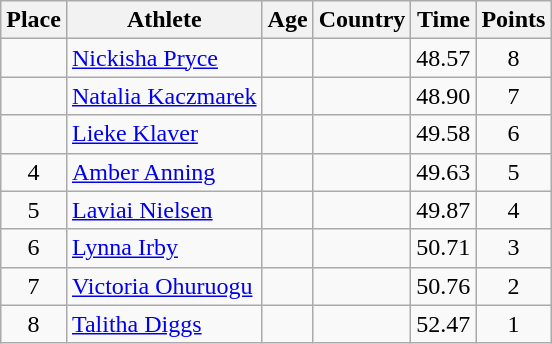<table class="wikitable mw-datatable sortable">
<tr>
<th>Place</th>
<th>Athlete</th>
<th>Age</th>
<th>Country</th>
<th>Time</th>
<th>Points</th>
</tr>
<tr>
<td align=center></td>
<td><a href='#'>Nickisha Pryce</a></td>
<td></td>
<td></td>
<td>48.57</td>
<td align=center>8</td>
</tr>
<tr>
<td align=center></td>
<td><a href='#'>Natalia Kaczmarek</a></td>
<td></td>
<td></td>
<td>48.90</td>
<td align=center>7</td>
</tr>
<tr>
<td align=center></td>
<td><a href='#'>Lieke Klaver</a></td>
<td></td>
<td></td>
<td>49.58</td>
<td align=center>6</td>
</tr>
<tr>
<td align=center>4</td>
<td><a href='#'>Amber Anning</a></td>
<td></td>
<td></td>
<td>49.63</td>
<td align=center>5</td>
</tr>
<tr>
<td align=center>5</td>
<td><a href='#'>Laviai Nielsen</a></td>
<td></td>
<td></td>
<td>49.87</td>
<td align=center>4</td>
</tr>
<tr>
<td align=center>6</td>
<td><a href='#'>Lynna Irby</a></td>
<td></td>
<td></td>
<td>50.71</td>
<td align=center>3</td>
</tr>
<tr>
<td align=center>7</td>
<td><a href='#'>Victoria Ohuruogu</a></td>
<td></td>
<td></td>
<td>50.76</td>
<td align=center>2</td>
</tr>
<tr>
<td align=center>8</td>
<td><a href='#'>Talitha Diggs</a></td>
<td></td>
<td></td>
<td>52.47</td>
<td align=center>1</td>
</tr>
</table>
